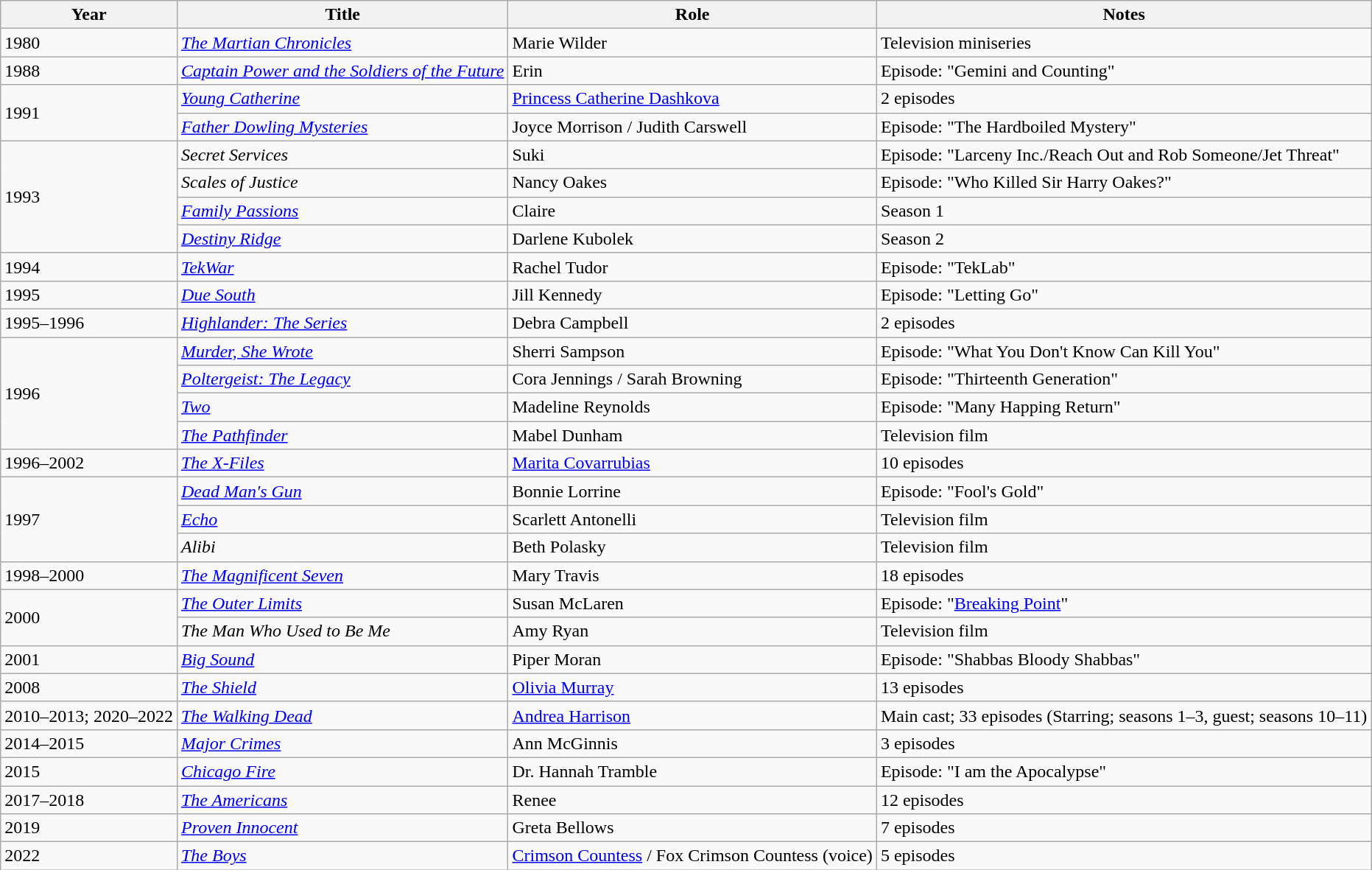<table class="wikitable sortable">
<tr>
<th>Year</th>
<th>Title</th>
<th>Role</th>
<th class="unsortable">Notes</th>
</tr>
<tr>
<td>1980</td>
<td data-sort-value="Martian Chronicles, The"><em><a href='#'>The Martian Chronicles</a></em></td>
<td>Marie Wilder</td>
<td>Television miniseries</td>
</tr>
<tr>
<td>1988</td>
<td><em><a href='#'>Captain Power and the Soldiers of the Future</a></em></td>
<td>Erin</td>
<td>Episode: "Gemini and Counting"</td>
</tr>
<tr>
<td rowspan="2">1991</td>
<td><em><a href='#'>Young Catherine</a></em></td>
<td><a href='#'>Princess Catherine Dashkova</a></td>
<td>2 episodes</td>
</tr>
<tr>
<td><em><a href='#'>Father Dowling Mysteries</a></em></td>
<td>Joyce Morrison / Judith Carswell</td>
<td>Episode: "The Hardboiled Mystery"</td>
</tr>
<tr>
<td rowspan="4">1993</td>
<td><em>Secret Services</em></td>
<td>Suki</td>
<td>Episode: "Larceny Inc./Reach Out and Rob Someone/Jet Threat"</td>
</tr>
<tr>
<td><em>Scales of Justice</em></td>
<td>Nancy Oakes</td>
<td>Episode: "Who Killed Sir Harry Oakes?"</td>
</tr>
<tr>
<td><em><a href='#'>Family Passions</a></em></td>
<td>Claire</td>
<td>Season 1</td>
</tr>
<tr>
<td><em><a href='#'>Destiny Ridge</a></em></td>
<td>Darlene Kubolek</td>
<td>Season 2</td>
</tr>
<tr>
<td>1994</td>
<td><em><a href='#'>TekWar</a></em></td>
<td>Rachel Tudor</td>
<td>Episode: "TekLab"</td>
</tr>
<tr>
<td>1995</td>
<td><em><a href='#'>Due South</a></em></td>
<td>Jill Kennedy</td>
<td>Episode: "Letting Go"</td>
</tr>
<tr>
<td>1995–1996</td>
<td><em><a href='#'>Highlander: The Series</a></em></td>
<td>Debra Campbell</td>
<td>2 episodes</td>
</tr>
<tr>
<td rowspan="4">1996</td>
<td><em><a href='#'>Murder, She Wrote</a></em></td>
<td>Sherri Sampson</td>
<td>Episode: "What You Don't Know Can Kill You"</td>
</tr>
<tr>
<td><em><a href='#'>Poltergeist: The Legacy</a></em></td>
<td>Cora Jennings / Sarah Browning</td>
<td>Episode: "Thirteenth Generation"</td>
</tr>
<tr>
<td><em><a href='#'>Two</a></em></td>
<td>Madeline Reynolds</td>
<td>Episode: "Many Happing Return"</td>
</tr>
<tr>
<td data-sort-value="Pathfinder, The"><em><a href='#'>The Pathfinder</a></em></td>
<td>Mabel Dunham</td>
<td>Television film</td>
</tr>
<tr>
<td>1996–2002</td>
<td data-sort-value="X-Files, The"><em><a href='#'>The X-Files</a></em></td>
<td><a href='#'>Marita Covarrubias</a></td>
<td>10 episodes</td>
</tr>
<tr>
<td rowspan="3">1997</td>
<td><em><a href='#'>Dead Man's Gun</a></em></td>
<td>Bonnie Lorrine</td>
<td>Episode: "Fool's Gold"</td>
</tr>
<tr>
<td><em><a href='#'>Echo</a></em></td>
<td>Scarlett Antonelli</td>
<td>Television film</td>
</tr>
<tr>
<td><em>Alibi</em></td>
<td>Beth Polasky</td>
<td>Television film</td>
</tr>
<tr>
<td>1998–2000</td>
<td data-sort-value="Magnificent Seven, The"><em><a href='#'>The Magnificent Seven</a></em></td>
<td>Mary Travis</td>
<td>18 episodes</td>
</tr>
<tr>
<td rowspan="2">2000</td>
<td data-sort-value="Outer Limits, The"><em><a href='#'>The Outer Limits</a></em></td>
<td>Susan McLaren</td>
<td>Episode: "<a href='#'>Breaking Point</a>"</td>
</tr>
<tr>
<td data-sort-value="Man Who Used to Be Me, The"><em>The Man Who Used to Be Me</em></td>
<td>Amy Ryan</td>
<td>Television film</td>
</tr>
<tr>
<td>2001</td>
<td><em><a href='#'>Big Sound</a></em></td>
<td>Piper Moran</td>
<td>Episode: "Shabbas Bloody Shabbas"</td>
</tr>
<tr>
<td>2008</td>
<td data-sort-value="Shield, The"><em><a href='#'>The Shield</a></em></td>
<td><a href='#'>Olivia Murray</a></td>
<td>13 episodes</td>
</tr>
<tr>
<td>2010–2013; 2020–2022</td>
<td data-sort-value="Walking Dead, The"><em><a href='#'>The Walking Dead</a></em></td>
<td><a href='#'>Andrea Harrison</a></td>
<td>Main cast; 33 episodes (Starring; seasons 1–3, guest; seasons 10–11)</td>
</tr>
<tr>
<td>2014–2015</td>
<td><em><a href='#'>Major Crimes</a></em></td>
<td>Ann McGinnis</td>
<td>3 episodes</td>
</tr>
<tr>
<td>2015</td>
<td><em><a href='#'>Chicago Fire</a></em></td>
<td>Dr. Hannah Tramble</td>
<td>Episode: "I am the Apocalypse"</td>
</tr>
<tr>
<td>2017–2018</td>
<td data-sort-value="Americans, The"><em><a href='#'>The Americans</a></em></td>
<td>Renee</td>
<td>12 episodes </td>
</tr>
<tr>
<td>2019</td>
<td><em><a href='#'>Proven Innocent</a></em></td>
<td>Greta Bellows</td>
<td>7 episodes</td>
</tr>
<tr>
<td>2022</td>
<td data-sort-value="Boys, The"><em><a href='#'>The Boys</a></em></td>
<td><a href='#'>Crimson Countess</a> / Fox Crimson Countess (voice)</td>
<td>5 episodes</td>
</tr>
</table>
